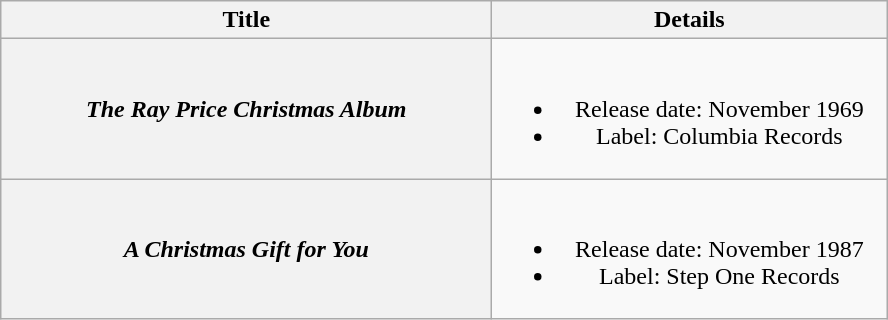<table class="wikitable plainrowheaders" style="text-align:center;">
<tr>
<th style="width:20em;">Title</th>
<th style="width:16em;">Details</th>
</tr>
<tr>
<th scope="row"><em>The Ray Price Christmas Album</em></th>
<td><br><ul><li>Release date: November 1969</li><li>Label: Columbia Records</li></ul></td>
</tr>
<tr>
<th scope="row"><em>A Christmas Gift for You</em></th>
<td><br><ul><li>Release date: November 1987</li><li>Label: Step One Records</li></ul></td>
</tr>
</table>
